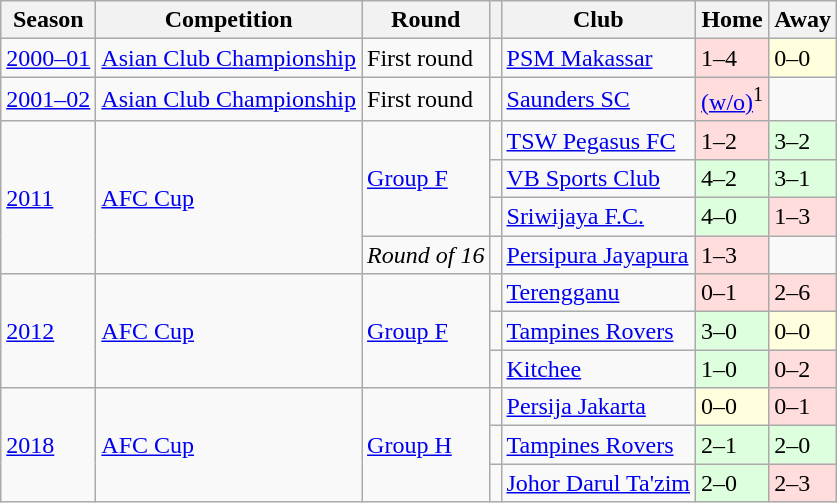<table class="wikitable">
<tr>
<th>Season</th>
<th>Competition</th>
<th>Round</th>
<th></th>
<th>Club</th>
<th>Home</th>
<th>Away</th>
</tr>
<tr>
<td><a href='#'>2000–01</a></td>
<td><a href='#'>Asian Club Championship</a></td>
<td>First round</td>
<td></td>
<td><a href='#'>PSM Makassar</a></td>
<td style="background:#fdd;">1–4</td>
<td style="background:#ffd;">0–0</td>
</tr>
<tr>
<td><a href='#'>2001–02</a></td>
<td><a href='#'>Asian Club Championship</a></td>
<td>First round</td>
<td></td>
<td><a href='#'>Saunders SC</a></td>
<td style="background:#fdd;"><a href='#'>(w/o)</a><sup>1</sup></td>
<td></td>
</tr>
<tr>
<td rowspan='4'><a href='#'>2011</a></td>
<td rowspan='4'><a href='#'>AFC Cup</a></td>
<td rowspan='3'><a href='#'>Group F</a></td>
<td></td>
<td><a href='#'>TSW Pegasus FC</a></td>
<td style="background:#fdd;">1–2</td>
<td style="background:#dfd;">3–2</td>
</tr>
<tr>
<td></td>
<td><a href='#'>VB Sports Club</a></td>
<td style="background:#dfd;">4–2</td>
<td style="background:#dfd;">3–1</td>
</tr>
<tr>
<td></td>
<td><a href='#'>Sriwijaya F.C.</a></td>
<td style="background:#dfd;">4–0</td>
<td style="background:#fdd;">1–3</td>
</tr>
<tr>
<td><em>Round of 16</em></td>
<td></td>
<td><a href='#'>Persipura Jayapura</a></td>
<td style="background:#fdd;">1–3</td>
</tr>
<tr>
<td rowspan='3'><a href='#'>2012</a></td>
<td rowspan='3'><a href='#'>AFC Cup</a></td>
<td rowspan='3'><a href='#'>Group F</a></td>
<td></td>
<td><a href='#'>Terengganu</a></td>
<td style="background:#fdd;">0–1</td>
<td style="background:#fdd;">2–6</td>
</tr>
<tr>
<td></td>
<td><a href='#'>Tampines Rovers</a></td>
<td style="background:#dfd;">3–0</td>
<td style="background:#ffd;">0–0</td>
</tr>
<tr>
<td></td>
<td><a href='#'>Kitchee</a></td>
<td style="background:#dfd;">1–0</td>
<td style="background:#fdd;">0–2</td>
</tr>
<tr>
<td rowspan='3'><a href='#'>2018</a></td>
<td rowspan='3'><a href='#'>AFC Cup</a></td>
<td rowspan="3"><a href='#'>Group H</a></td>
<td></td>
<td><a href='#'>Persija Jakarta</a></td>
<td style="background:#ffd;">0–0</td>
<td style="background:#fdd;">0–1</td>
</tr>
<tr>
<td></td>
<td><a href='#'>Tampines Rovers</a></td>
<td style="background:#dfd;">2–1</td>
<td style="background:#dfd;">2–0</td>
</tr>
<tr>
<td></td>
<td><a href='#'>Johor Darul Ta'zim</a></td>
<td style="background:#dfd;">2–0</td>
<td style="background:#fdd;">2–3</td>
</tr>
</table>
